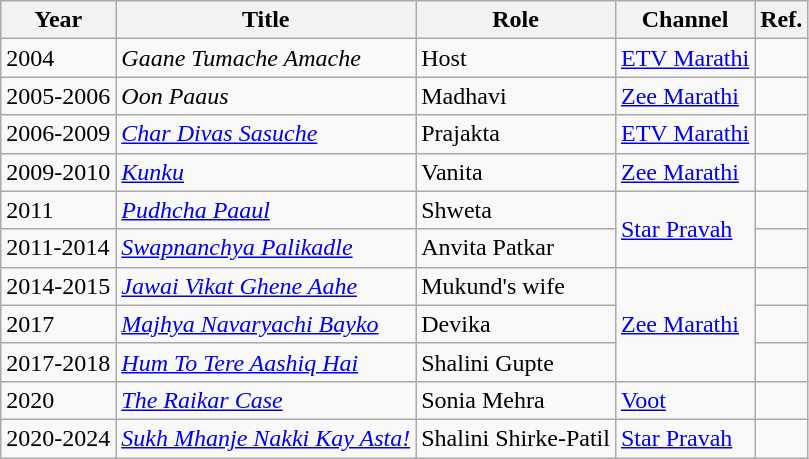<table class="wikitable">
<tr>
<th>Year</th>
<th>Title</th>
<th>Role</th>
<th>Channel</th>
<th>Ref.</th>
</tr>
<tr>
<td>2004</td>
<td><em>Gaane Tumache Amache</em></td>
<td>Host</td>
<td><a href='#'>ETV Marathi</a></td>
<td></td>
</tr>
<tr>
<td>2005-2006</td>
<td><em>Oon Paaus</em></td>
<td>Madhavi</td>
<td><a href='#'>Zee Marathi</a></td>
<td></td>
</tr>
<tr>
<td>2006-2009</td>
<td><em><a href='#'>Char Divas Sasuche</a></em></td>
<td>Prajakta</td>
<td><a href='#'>ETV Marathi</a></td>
<td></td>
</tr>
<tr>
<td>2009-2010</td>
<td><em><a href='#'>Kunku</a></em></td>
<td>Vanita</td>
<td><a href='#'>Zee Marathi</a></td>
<td></td>
</tr>
<tr>
<td>2011</td>
<td><em><a href='#'>Pudhcha Paaul</a></em></td>
<td>Shweta</td>
<td rowspan="2"><a href='#'>Star Pravah</a></td>
<td></td>
</tr>
<tr>
<td>2011-2014</td>
<td><em><a href='#'>Swapnanchya Palikadle</a></em></td>
<td>Anvita Patkar</td>
<td></td>
</tr>
<tr>
<td>2014-2015</td>
<td><em><a href='#'>Jawai Vikat Ghene Aahe</a></em></td>
<td>Mukund's wife</td>
<td rowspan="3"><a href='#'>Zee Marathi</a></td>
<td></td>
</tr>
<tr>
<td>2017</td>
<td><em><a href='#'>Majhya Navaryachi Bayko</a></em></td>
<td>Devika</td>
<td></td>
</tr>
<tr>
<td>2017-2018</td>
<td><em><a href='#'>Hum To Tere Aashiq Hai</a></em></td>
<td>Shalini Gupte</td>
<td></td>
</tr>
<tr>
<td>2020</td>
<td><em><a href='#'>The Raikar Case</a></em></td>
<td>Sonia Mehra</td>
<td><a href='#'>Voot</a></td>
<td></td>
</tr>
<tr>
<td>2020-2024</td>
<td><em><a href='#'>Sukh Mhanje Nakki Kay Asta!</a></em></td>
<td>Shalini Shirke-Patil</td>
<td><a href='#'>Star Pravah</a></td>
<td></td>
</tr>
</table>
